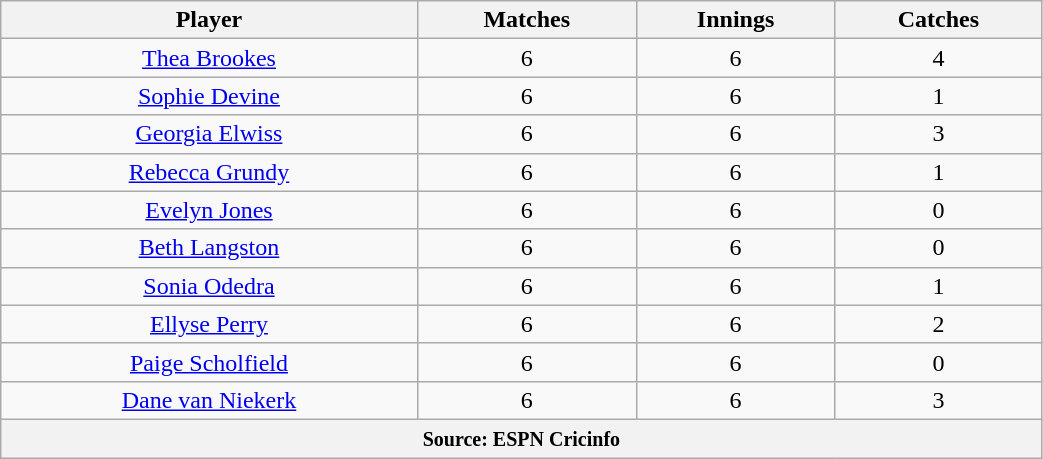<table class="wikitable" style="text-align:center; width:55%;">
<tr>
<th>Player</th>
<th>Matches</th>
<th>Innings</th>
<th>Catches</th>
</tr>
<tr>
<td><a href='#'>Thea Brookes</a></td>
<td>6</td>
<td>6</td>
<td>4</td>
</tr>
<tr>
<td><a href='#'>Sophie Devine</a></td>
<td>6</td>
<td>6</td>
<td>1</td>
</tr>
<tr>
<td><a href='#'>Georgia Elwiss</a></td>
<td>6</td>
<td>6</td>
<td>3</td>
</tr>
<tr>
<td><a href='#'>Rebecca Grundy</a></td>
<td>6</td>
<td>6</td>
<td>1</td>
</tr>
<tr>
<td><a href='#'>Evelyn Jones</a></td>
<td>6</td>
<td>6</td>
<td>0</td>
</tr>
<tr>
<td><a href='#'>Beth Langston</a></td>
<td>6</td>
<td>6</td>
<td>0</td>
</tr>
<tr>
<td><a href='#'>Sonia Odedra</a></td>
<td>6</td>
<td>6</td>
<td>1</td>
</tr>
<tr>
<td><a href='#'>Ellyse Perry</a></td>
<td>6</td>
<td>6</td>
<td>2</td>
</tr>
<tr>
<td><a href='#'>Paige Scholfield</a></td>
<td>6</td>
<td>6</td>
<td>0</td>
</tr>
<tr>
<td><a href='#'>Dane van Niekerk</a></td>
<td>6</td>
<td>6</td>
<td>3</td>
</tr>
<tr>
<th colspan="4"><small>Source: ESPN Cricinfo </small></th>
</tr>
</table>
